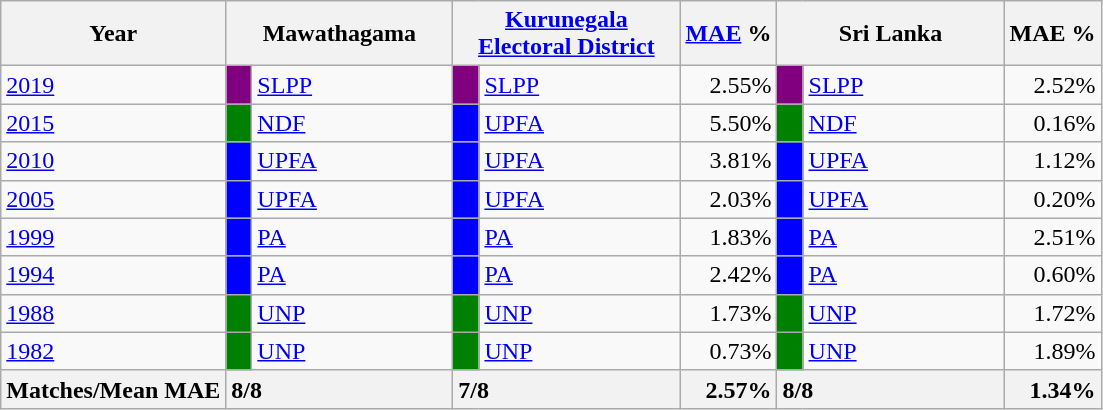<table class="wikitable">
<tr>
<th>Year</th>
<th colspan="2" width="144px">Mawathagama</th>
<th colspan="2" width="144px"><a href='#'>Kurunegala Electoral District</a></th>
<th><a href='#'>MAE</a> %</th>
<th colspan="2" width="144px">Sri Lanka</th>
<th>MAE %</th>
</tr>
<tr>
<td><a href='#'>2019</a></td>
<td style="background-color:purple;" width="10px"></td>
<td style="text-align:left;"><a href='#'>SLPP</a></td>
<td style="background-color:purple;" width="10px"></td>
<td style="text-align:left;"><a href='#'>SLPP</a></td>
<td style="text-align:right;">2.55%</td>
<td style="background-color:purple;" width="10px"></td>
<td style="text-align:left;"><a href='#'>SLPP</a></td>
<td style="text-align:right;">2.52%</td>
</tr>
<tr>
<td><a href='#'>2015</a></td>
<td style="background-color:green;" width="10px"></td>
<td style="text-align:left;"><a href='#'>NDF</a></td>
<td style="background-color:blue;" width="10px"></td>
<td style="text-align:left;"><a href='#'>UPFA</a></td>
<td style="text-align:right;">5.50%</td>
<td style="background-color:green;" width="10px"></td>
<td style="text-align:left;"><a href='#'>NDF</a></td>
<td style="text-align:right;">0.16%</td>
</tr>
<tr>
<td><a href='#'>2010</a></td>
<td style="background-color:blue;" width="10px"></td>
<td style="text-align:left;"><a href='#'>UPFA</a></td>
<td style="background-color:blue;" width="10px"></td>
<td style="text-align:left;"><a href='#'>UPFA</a></td>
<td style="text-align:right;">3.81%</td>
<td style="background-color:blue;" width="10px"></td>
<td style="text-align:left;"><a href='#'>UPFA</a></td>
<td style="text-align:right;">1.12%</td>
</tr>
<tr>
<td><a href='#'>2005</a></td>
<td style="background-color:blue;" width="10px"></td>
<td style="text-align:left;"><a href='#'>UPFA</a></td>
<td style="background-color:blue;" width="10px"></td>
<td style="text-align:left;"><a href='#'>UPFA</a></td>
<td style="text-align:right;">2.03%</td>
<td style="background-color:blue;" width="10px"></td>
<td style="text-align:left;"><a href='#'>UPFA</a></td>
<td style="text-align:right;">0.20%</td>
</tr>
<tr>
<td><a href='#'>1999</a></td>
<td style="background-color:blue;" width="10px"></td>
<td style="text-align:left;"><a href='#'>PA</a></td>
<td style="background-color:blue;" width="10px"></td>
<td style="text-align:left;"><a href='#'>PA</a></td>
<td style="text-align:right;">1.83%</td>
<td style="background-color:blue;" width="10px"></td>
<td style="text-align:left;"><a href='#'>PA</a></td>
<td style="text-align:right;">2.51%</td>
</tr>
<tr>
<td><a href='#'>1994</a></td>
<td style="background-color:blue;" width="10px"></td>
<td style="text-align:left;"><a href='#'>PA</a></td>
<td style="background-color:blue;" width="10px"></td>
<td style="text-align:left;"><a href='#'>PA</a></td>
<td style="text-align:right;">2.42%</td>
<td style="background-color:blue;" width="10px"></td>
<td style="text-align:left;"><a href='#'>PA</a></td>
<td style="text-align:right;">0.60%</td>
</tr>
<tr>
<td><a href='#'>1988</a></td>
<td style="background-color:green;" width="10px"></td>
<td style="text-align:left;"><a href='#'>UNP</a></td>
<td style="background-color:green;" width="10px"></td>
<td style="text-align:left;"><a href='#'>UNP</a></td>
<td style="text-align:right;">1.73%</td>
<td style="background-color:green;" width="10px"></td>
<td style="text-align:left;"><a href='#'>UNP</a></td>
<td style="text-align:right;">1.72%</td>
</tr>
<tr>
<td><a href='#'>1982</a></td>
<td style="background-color:green;" width="10px"></td>
<td style="text-align:left;"><a href='#'>UNP</a></td>
<td style="background-color:green;" width="10px"></td>
<td style="text-align:left;"><a href='#'>UNP</a></td>
<td style="text-align:right;">0.73%</td>
<td style="background-color:green;" width="10px"></td>
<td style="text-align:left;"><a href='#'>UNP</a></td>
<td style="text-align:right;">1.89%</td>
</tr>
<tr>
<th>Matches/Mean MAE</th>
<th style="text-align:left;"colspan="2" width="144px">8/8</th>
<th style="text-align:left;"colspan="2" width="144px">7/8</th>
<th style="text-align:right;">2.57%</th>
<th style="text-align:left;"colspan="2" width="144px">8/8</th>
<th style="text-align:right;">1.34%</th>
</tr>
</table>
